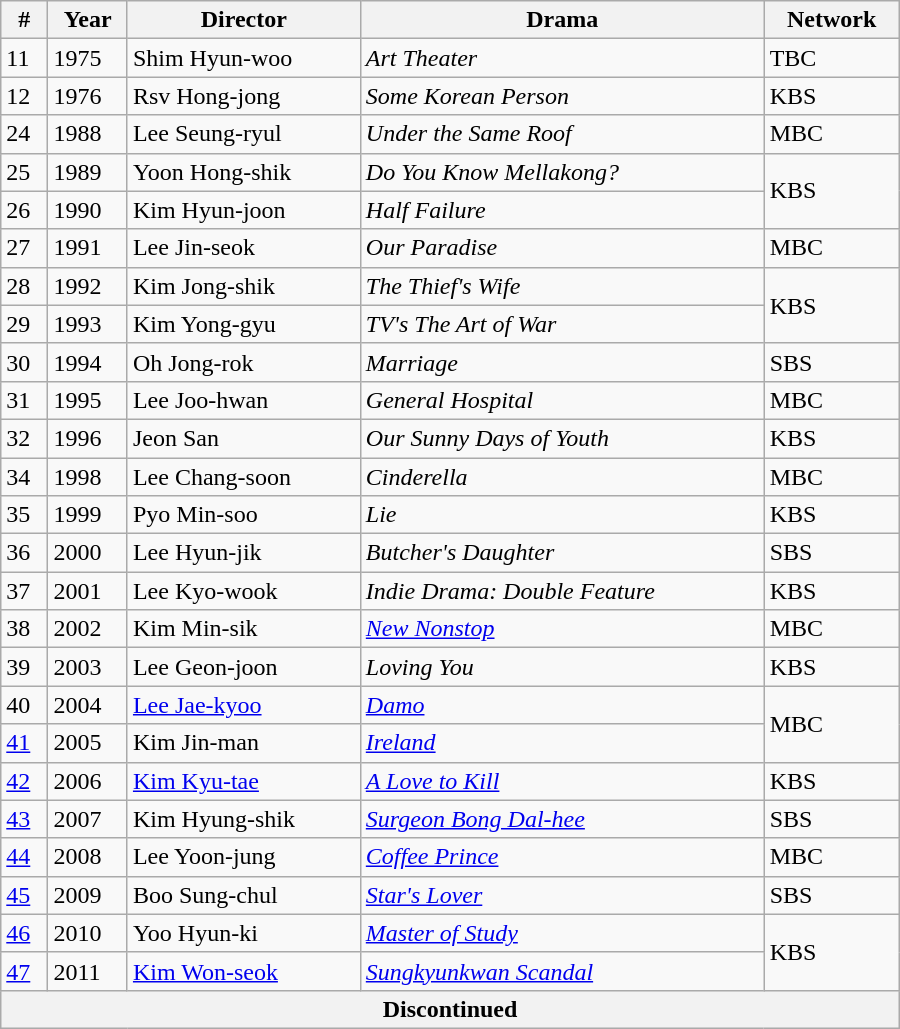<table class="wikitable" style="width:600px">
<tr>
<th>#</th>
<th>Year</th>
<th>Director</th>
<th>Drama</th>
<th>Network</th>
</tr>
<tr>
<td>11</td>
<td>1975</td>
<td>Shim Hyun-woo</td>
<td><em>Art Theater</em></td>
<td>TBC</td>
</tr>
<tr>
<td>12</td>
<td>1976</td>
<td>Rsv Hong-jong</td>
<td><em>Some Korean Person</em></td>
<td>KBS</td>
</tr>
<tr>
<td>24</td>
<td>1988</td>
<td>Lee Seung-ryul</td>
<td><em>Under the Same Roof</em></td>
<td>MBC</td>
</tr>
<tr>
<td>25</td>
<td>1989</td>
<td>Yoon Hong-shik</td>
<td><em>Do You Know Mellakong?</em></td>
<td rowspan="2">KBS</td>
</tr>
<tr>
<td>26</td>
<td>1990</td>
<td>Kim Hyun-joon</td>
<td><em>Half Failure</em></td>
</tr>
<tr>
<td>27</td>
<td>1991</td>
<td>Lee Jin-seok</td>
<td><em>Our Paradise</em></td>
<td>MBC</td>
</tr>
<tr>
<td>28</td>
<td>1992</td>
<td>Kim Jong-shik</td>
<td><em>The Thief's Wife</em></td>
<td rowspan="2">KBS</td>
</tr>
<tr>
<td>29</td>
<td>1993</td>
<td>Kim Yong-gyu</td>
<td><em>TV's The Art of War</em></td>
</tr>
<tr>
<td>30</td>
<td>1994</td>
<td>Oh Jong-rok</td>
<td><em>Marriage</em></td>
<td>SBS</td>
</tr>
<tr>
<td>31</td>
<td>1995</td>
<td>Lee Joo-hwan</td>
<td><em>General Hospital</em></td>
<td>MBC</td>
</tr>
<tr>
<td>32</td>
<td>1996</td>
<td>Jeon San</td>
<td><em>Our Sunny Days of Youth</em></td>
<td>KBS</td>
</tr>
<tr>
<td>34</td>
<td>1998</td>
<td>Lee Chang-soon</td>
<td><em>Cinderella</em></td>
<td>MBC</td>
</tr>
<tr>
<td>35</td>
<td>1999</td>
<td>Pyo Min-soo</td>
<td><em>Lie</em></td>
<td>KBS</td>
</tr>
<tr>
<td>36</td>
<td>2000</td>
<td>Lee Hyun-jik</td>
<td><em>Butcher's Daughter</em></td>
<td>SBS</td>
</tr>
<tr>
<td>37</td>
<td>2001</td>
<td>Lee Kyo-wook</td>
<td><em>Indie Drama: Double Feature</em></td>
<td>KBS</td>
</tr>
<tr>
<td>38</td>
<td>2002</td>
<td>Kim Min-sik</td>
<td><em><a href='#'>New Nonstop</a></em></td>
<td>MBC</td>
</tr>
<tr>
<td>39</td>
<td>2003</td>
<td>Lee Geon-joon</td>
<td><em>Loving You</em></td>
<td>KBS</td>
</tr>
<tr>
<td>40</td>
<td>2004</td>
<td><a href='#'>Lee Jae-kyoo</a></td>
<td><em><a href='#'>Damo</a></em></td>
<td rowspan="2">MBC</td>
</tr>
<tr>
<td><a href='#'>41</a></td>
<td>2005</td>
<td>Kim Jin-man</td>
<td><em><a href='#'>Ireland</a></em></td>
</tr>
<tr>
<td><a href='#'>42</a></td>
<td>2006</td>
<td><a href='#'>Kim Kyu-tae</a></td>
<td><em><a href='#'>A Love to Kill</a></em></td>
<td>KBS</td>
</tr>
<tr>
<td><a href='#'>43</a></td>
<td>2007</td>
<td>Kim Hyung-shik</td>
<td><em><a href='#'>Surgeon Bong Dal-hee</a></em></td>
<td>SBS</td>
</tr>
<tr>
<td><a href='#'>44</a></td>
<td>2008</td>
<td>Lee Yoon-jung</td>
<td><em><a href='#'>Coffee Prince</a></em></td>
<td>MBC</td>
</tr>
<tr>
<td><a href='#'>45</a></td>
<td>2009</td>
<td>Boo Sung-chul</td>
<td><em><a href='#'>Star's Lover</a></em></td>
<td>SBS</td>
</tr>
<tr>
<td><a href='#'>46</a></td>
<td>2010</td>
<td>Yoo Hyun-ki</td>
<td><em><a href='#'>Master of Study</a></em></td>
<td rowspan="2">KBS</td>
</tr>
<tr>
<td><a href='#'>47</a></td>
<td>2011</td>
<td><a href='#'>Kim Won-seok</a></td>
<td><em><a href='#'>Sungkyunkwan Scandal</a></em></td>
</tr>
<tr align=center>
<th colspan="5">Discontinued</th>
</tr>
</table>
